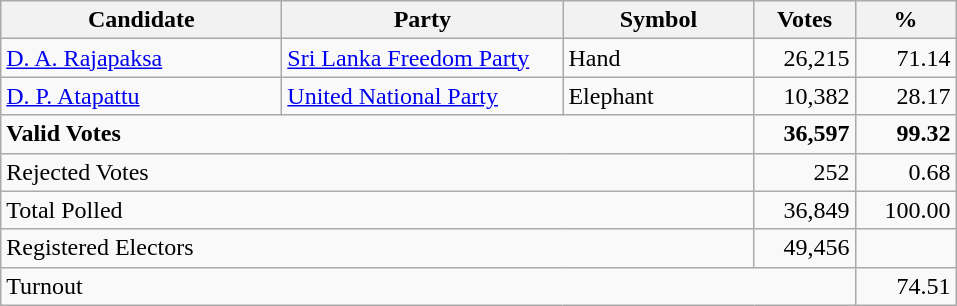<table class="wikitable" border="1" style="text-align:right;">
<tr>
<th align=left width="180">Candidate</th>
<th align=left width="180">Party</th>
<th align=left width="120">Symbol</th>
<th align=left width="60">Votes</th>
<th align=left width="60">%</th>
</tr>
<tr>
<td align=left><a href='#'>D. A. Rajapaksa</a></td>
<td align=left><a href='#'>Sri Lanka Freedom Party</a></td>
<td align=left>Hand</td>
<td align=right>26,215</td>
<td align=right>71.14</td>
</tr>
<tr>
<td align=left><a href='#'>D. P. Atapattu</a></td>
<td align=left><a href='#'>United National Party</a></td>
<td align=left>Elephant</td>
<td align=right>10,382</td>
<td align=right>28.17</td>
</tr>
<tr>
<td align=left colspan=3><strong>Valid Votes</strong></td>
<td align=right><strong>36,597</strong></td>
<td align=right><strong>99.32</strong></td>
</tr>
<tr>
<td align=left colspan=3>Rejected Votes</td>
<td align=right>252</td>
<td align=right>0.68</td>
</tr>
<tr>
<td align=left colspan=3>Total Polled</td>
<td align=right>36,849</td>
<td align=right>100.00</td>
</tr>
<tr>
<td align=left colspan=3>Registered Electors</td>
<td align=right>49,456</td>
<td></td>
</tr>
<tr>
<td align=left colspan=4>Turnout</td>
<td align=right>74.51</td>
</tr>
</table>
